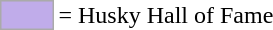<table>
<tr>
<td style="background-color:#C0ACEA; border:1px solid #aaaaaa; width:2em;"></td>
<td>= Husky Hall of Fame</td>
</tr>
</table>
